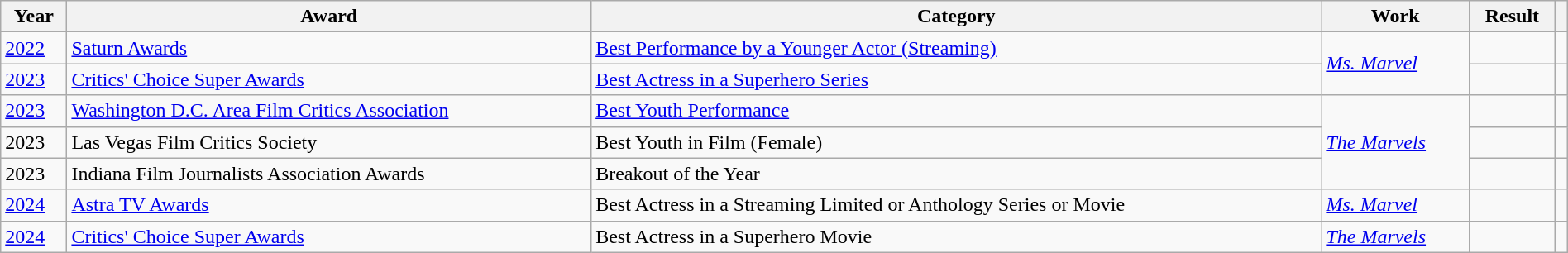<table class="wikitable sortable plainrowheaders" style="width: 100%;">
<tr>
<th scope="col">Year</th>
<th scope="col">Award</th>
<th scope="col">Category</th>
<th scope="col">Work</th>
<th scope="col">Result</th>
<th scope="col" class="unsortable"></th>
</tr>
<tr>
<td><a href='#'>2022</a></td>
<td><a href='#'>Saturn Awards</a></td>
<td><a href='#'>Best Performance by a Younger Actor (Streaming)</a></td>
<td rowspan="2"><a href='#'><em>Ms. Marvel</em></a></td>
<td></td>
<td style="text-align: center;"></td>
</tr>
<tr>
<td><a href='#'>2023</a></td>
<td><a href='#'>Critics' Choice Super Awards</a></td>
<td><a href='#'>Best Actress in a Superhero Series</a></td>
<td></td>
<td style="text-align: center;"></td>
</tr>
<tr>
<td><a href='#'>2023</a></td>
<td><a href='#'>Washington D.C. Area Film Critics Association</a></td>
<td><a href='#'>Best Youth Performance</a></td>
<td rowspan="3"><em><a href='#'>The Marvels</a></em></td>
<td></td>
<td style="text-align: center;"></td>
</tr>
<tr>
<td>2023</td>
<td>Las Vegas Film Critics Society</td>
<td>Best Youth in Film (Female)</td>
<td></td>
<td style="text-align: center;"></td>
</tr>
<tr>
<td>2023</td>
<td>Indiana Film Journalists Association Awards</td>
<td>Breakout of the Year</td>
<td></td>
<td style="text-align: center;"></td>
</tr>
<tr>
<td><a href='#'>2024</a></td>
<td><a href='#'>Astra TV Awards</a></td>
<td>Best Actress in a Streaming Limited or Anthology Series or Movie</td>
<td><a href='#'><em>Ms. Marvel</em></a></td>
<td></td>
<td style="text-align: center;"></td>
</tr>
<tr>
<td><a href='#'>2024</a></td>
<td><a href='#'>Critics' Choice Super Awards</a></td>
<td>Best Actress in a Superhero Movie</td>
<td><em><a href='#'>The Marvels</a></em></td>
<td></td>
<td style="text-align: center;"></td>
</tr>
</table>
